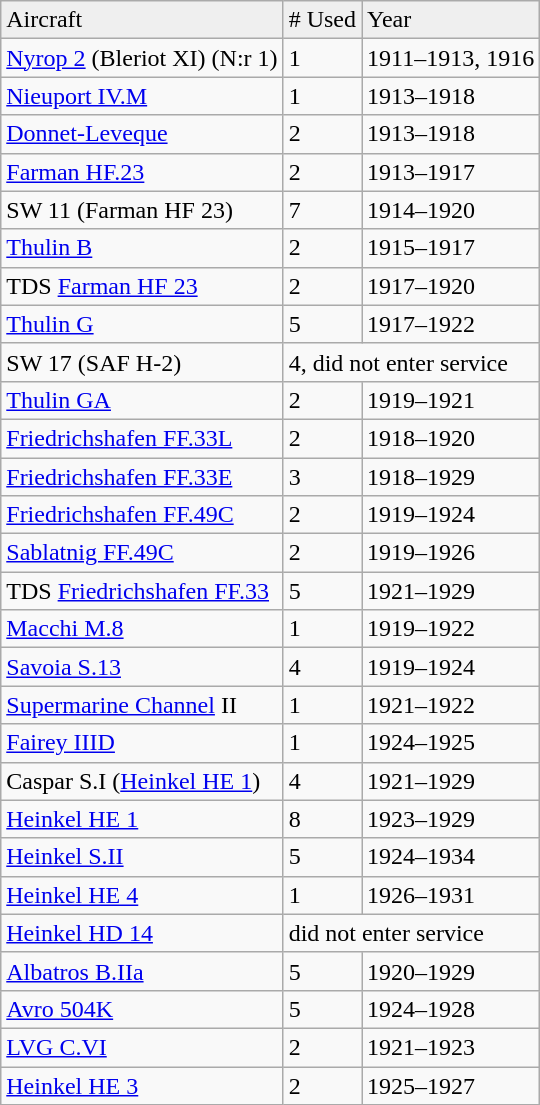<table class="wikitable sortable">
<tr style="background:#efefef;">
<td>Aircraft</td>
<td># Used</td>
<td>Year</td>
</tr>
<tr>
<td><a href='#'>Nyrop 2</a> (Bleriot XI) (N:r 1)</td>
<td>1</td>
<td>1911–1913, 1916</td>
</tr>
<tr>
<td><a href='#'>Nieuport IV.M</a></td>
<td>1</td>
<td>1913–1918</td>
</tr>
<tr>
<td><a href='#'>Donnet-Leveque</a></td>
<td>2</td>
<td>1913–1918</td>
</tr>
<tr>
<td><a href='#'>Farman HF.23</a></td>
<td>2</td>
<td>1913–1917</td>
</tr>
<tr>
<td>SW 11 (Farman HF 23)</td>
<td>7</td>
<td>1914–1920</td>
</tr>
<tr>
<td><a href='#'>Thulin B</a></td>
<td>2</td>
<td>1915–1917</td>
</tr>
<tr>
<td>TDS <a href='#'>Farman HF 23</a></td>
<td>2</td>
<td>1917–1920</td>
</tr>
<tr>
<td><a href='#'>Thulin G</a></td>
<td>5</td>
<td>1917–1922</td>
</tr>
<tr>
<td>SW 17 (SAF H-2)</td>
<td colspan="2">4, did not enter service</td>
</tr>
<tr>
<td><a href='#'>Thulin GA</a></td>
<td>2</td>
<td>1919–1921</td>
</tr>
<tr>
<td><a href='#'>Friedrichshafen FF.33L</a></td>
<td>2</td>
<td>1918–1920</td>
</tr>
<tr>
<td><a href='#'>Friedrichshafen FF.33E</a></td>
<td>3</td>
<td>1918–1929</td>
</tr>
<tr>
<td><a href='#'>Friedrichshafen FF.49C</a></td>
<td>2</td>
<td>1919–1924</td>
</tr>
<tr>
<td><a href='#'>Sablatnig FF.49C</a></td>
<td>2</td>
<td>1919–1926</td>
</tr>
<tr>
<td>TDS <a href='#'>Friedrichshafen FF.33</a></td>
<td>5</td>
<td>1921–1929</td>
</tr>
<tr>
<td><a href='#'>Macchi M.8</a></td>
<td>1</td>
<td>1919–1922</td>
</tr>
<tr>
<td><a href='#'>Savoia S.13</a></td>
<td>4</td>
<td>1919–1924</td>
</tr>
<tr>
<td><a href='#'>Supermarine Channel</a> II</td>
<td>1</td>
<td>1921–1922</td>
</tr>
<tr>
<td><a href='#'>Fairey IIID</a></td>
<td>1</td>
<td>1924–1925</td>
</tr>
<tr>
<td>Caspar S.I (<a href='#'>Heinkel HE 1</a>)</td>
<td>4</td>
<td>1921–1929</td>
</tr>
<tr>
<td><a href='#'>Heinkel HE 1</a></td>
<td>8</td>
<td>1923–1929</td>
</tr>
<tr>
<td><a href='#'>Heinkel S.II</a></td>
<td>5</td>
<td>1924–1934</td>
</tr>
<tr>
<td><a href='#'>Heinkel HE 4</a></td>
<td>1</td>
<td>1926–1931</td>
</tr>
<tr>
<td><a href='#'>Heinkel HD 14</a></td>
<td colspan="2">did not enter service</td>
</tr>
<tr>
<td><a href='#'>Albatros B.IIa</a></td>
<td>5</td>
<td>1920–1929</td>
</tr>
<tr>
<td><a href='#'>Avro 504K</a></td>
<td>5</td>
<td>1924–1928</td>
</tr>
<tr>
<td><a href='#'>LVG C.VI</a></td>
<td>2</td>
<td>1921–1923</td>
</tr>
<tr>
<td><a href='#'>Heinkel HE 3</a></td>
<td>2</td>
<td>1925–1927</td>
</tr>
</table>
